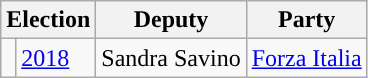<table class="wikitable">
<tr>
<th colspan="2">Election</th>
<th>Deputy</th>
<th>Party</th>
</tr>
<tr>
<td></td>
<td><a href='#'>2018</a></td>
<td>Sandra Savino</td>
<td><a href='#'>Forza Italia</a></td>
</tr>
</table>
